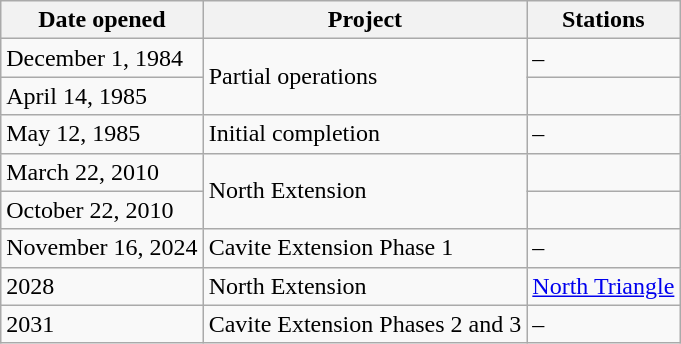<table class="wikitable">
<tr>
<th>Date opened</th>
<th>Project</th>
<th>Stations</th>
</tr>
<tr>
<td>December 1, 1984</td>
<td rowspan="2">Partial operations</td>
<td> – </td>
</tr>
<tr>
<td>April 14, 1985</td>
<td></td>
</tr>
<tr>
<td>May 12, 1985</td>
<td>Initial completion</td>
<td> – </td>
</tr>
<tr>
<td>March 22, 2010</td>
<td rowspan="2">North Extension</td>
<td></td>
</tr>
<tr>
<td>October 22, 2010</td>
<td></td>
</tr>
<tr>
<td>November 16, 2024</td>
<td>Cavite Extension Phase 1</td>
<td> – </td>
</tr>
<tr>
<td>2028</td>
<td>North Extension</td>
<td><a href='#'>North Triangle</a></td>
</tr>
<tr>
<td>2031</td>
<td>Cavite Extension Phases 2 and 3</td>
<td> – </td>
</tr>
</table>
